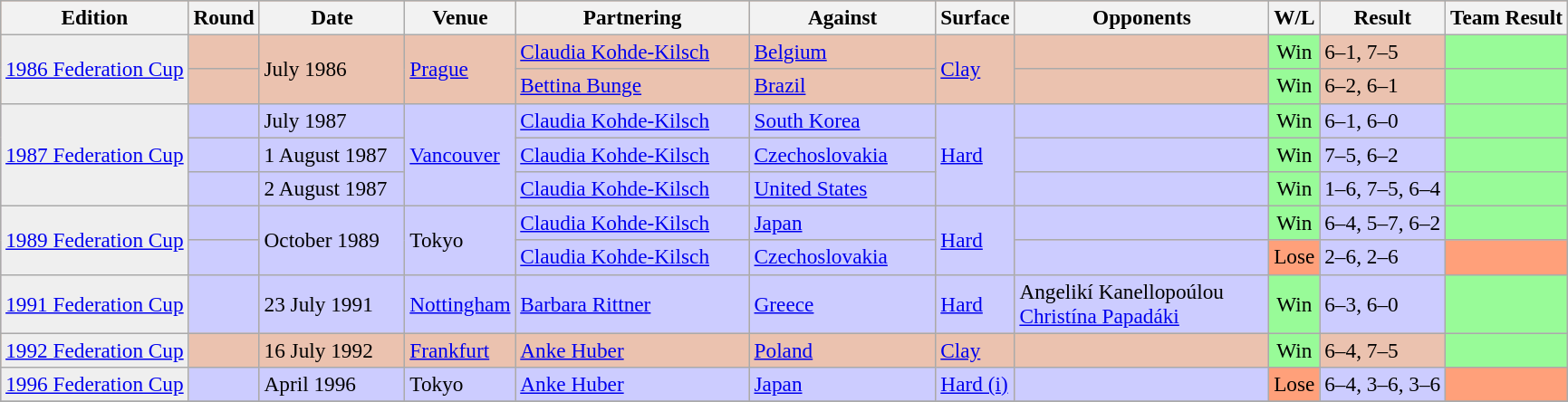<table class=wikitable style="font-size:97%; background:#EBC2AF">
<tr>
<th>Edition</th>
<th>Round</th>
<th width=100>Date</th>
<th width=70>Venue</th>
<th width=165>Partnering</th>
<th width=130>Against</th>
<th>Surface</th>
<th width=180>Opponents</th>
<th>W/L</th>
<th>Result</th>
<th>Team Result</th>
</tr>
<tr>
<td rowspan=2 style="background:#efefef;"><a href='#'>1986 Federation Cup</a></td>
<td></td>
<td rowspan=2>July 1986</td>
<td rowspan=2><a href='#'>Prague</a></td>
<td> <a href='#'>Claudia Kohde-Kilsch</a></td>
<td> <a href='#'>Belgium</a></td>
<td rowspan=2><a href='#'>Clay</a></td>
<td></td>
<td style="text-align:center; background:#98fb98;">Win</td>
<td>6–1, 7–5</td>
<td style="text-align:center; background:#98fb98;"></td>
</tr>
<tr>
<td></td>
<td> <a href='#'>Bettina Bunge</a></td>
<td> <a href='#'>Brazil</a></td>
<td></td>
<td style="text-align:center; background:#98fb98;">Win</td>
<td>6–2, 6–1</td>
<td style="text-align:center; background:#98fb98;"></td>
</tr>
<tr style="background:#ccf;">
<td rowspan=3 style="background:#efefef;"><a href='#'>1987 Federation Cup</a></td>
<td></td>
<td>July 1987</td>
<td rowspan=3><a href='#'>Vancouver</a></td>
<td> <a href='#'>Claudia Kohde-Kilsch</a></td>
<td> <a href='#'>South Korea</a></td>
<td rowspan=3><a href='#'>Hard</a></td>
<td></td>
<td style="text-align:center; background:#98fb98;">Win</td>
<td>6–1, 6–0</td>
<td style="text-align:center; background:#98fb98;"></td>
</tr>
<tr style="background:#ccf;">
<td></td>
<td>1 August 1987</td>
<td> <a href='#'>Claudia Kohde-Kilsch</a></td>
<td> <a href='#'>Czechoslovakia</a></td>
<td></td>
<td style="text-align:center; background:#98fb98;">Win</td>
<td>7–5, 6–2</td>
<td style="text-align:center; background:#98fb98;"></td>
</tr>
<tr style="background:#ccf;">
<td></td>
<td>2 August 1987</td>
<td> <a href='#'>Claudia Kohde-Kilsch</a></td>
<td> <a href='#'>United States</a></td>
<td></td>
<td style="text-align:center; background:#98fb98;">Win</td>
<td>1–6, 7–5, 6–4</td>
<td style="text-align:center; background:#98fb98;"></td>
</tr>
<tr style="background:#ccf;">
<td rowspan=2 style="background:#efefef;"><a href='#'>1989 Federation Cup</a></td>
<td></td>
<td rowspan=2>October 1989</td>
<td rowspan=2>Tokyo</td>
<td> <a href='#'>Claudia Kohde-Kilsch</a></td>
<td> <a href='#'>Japan</a></td>
<td rowspan=2><a href='#'>Hard</a></td>
<td></td>
<td style="text-align:center; background:#98fb98;">Win</td>
<td>6–4, 5–7, 6–2</td>
<td style="text-align:center; background:#98fb98;"></td>
</tr>
<tr style="background:#ccf;">
<td></td>
<td> <a href='#'>Claudia Kohde-Kilsch</a></td>
<td> <a href='#'>Czechoslovakia</a></td>
<td></td>
<td style="text-align:center; background:#ffa07a;">Lose</td>
<td>2–6, 2–6</td>
<td style="text-align:center; background:#ffa07a;"></td>
</tr>
<tr style="background:#ccf;">
<td style="background:#efefef;"><a href='#'>1991 Federation Cup</a></td>
<td></td>
<td>23 July 1991</td>
<td><a href='#'>Nottingham</a></td>
<td> <a href='#'>Barbara Rittner</a></td>
<td> <a href='#'>Greece</a></td>
<td><a href='#'>Hard</a></td>
<td> Angelikí Kanellopoúlou<br> <a href='#'>Christína Papadáki</a></td>
<td style="text-align:center; background:#98fb98;">Win</td>
<td>6–3, 6–0</td>
<td style="text-align:center; background:#98fb98;"></td>
</tr>
<tr>
<td style="background:#efefef;"><a href='#'>1992 Federation Cup</a></td>
<td></td>
<td>16 July 1992</td>
<td><a href='#'>Frankfurt</a></td>
<td> <a href='#'>Anke Huber</a></td>
<td> <a href='#'>Poland</a></td>
<td><a href='#'>Clay</a></td>
<td></td>
<td style="text-align:center; background:#98fb98;">Win</td>
<td>6–4, 7–5</td>
<td style="text-align:center; background:#98fb98;"></td>
</tr>
<tr style="background:#ccf;">
<td style="background:#efefef;"><a href='#'>1996 Federation Cup</a></td>
<td></td>
<td>April 1996</td>
<td>Tokyo</td>
<td> <a href='#'>Anke Huber</a></td>
<td> <a href='#'>Japan</a></td>
<td><a href='#'>Hard (i)</a></td>
<td></td>
<td style="text-align:center; background:#ffa07a;">Lose</td>
<td>6–4, 3–6, 3–6</td>
<td style="text-align:center; background:#ffa07a;"></td>
</tr>
<tr>
</tr>
</table>
